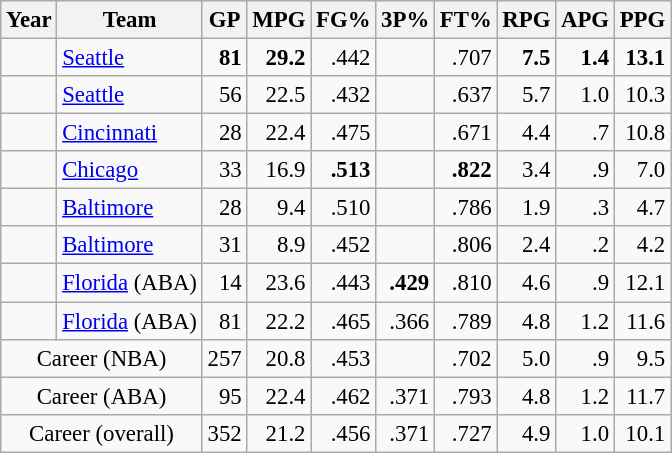<table class="wikitable sortable" style="font-size:95%; text-align:right;">
<tr>
<th>Year</th>
<th>Team</th>
<th>GP</th>
<th>MPG</th>
<th>FG%</th>
<th>3P%</th>
<th>FT%</th>
<th>RPG</th>
<th>APG</th>
<th>PPG</th>
</tr>
<tr>
<td style="text-align:left;"></td>
<td style="text-align:left;"><a href='#'>Seattle</a></td>
<td><strong>81</strong></td>
<td><strong>29.2</strong></td>
<td>.442</td>
<td></td>
<td>.707</td>
<td><strong>7.5</strong></td>
<td><strong>1.4</strong></td>
<td><strong>13.1</strong></td>
</tr>
<tr>
<td style="text-align:left;"></td>
<td style="text-align:left;"><a href='#'>Seattle</a></td>
<td>56</td>
<td>22.5</td>
<td>.432</td>
<td></td>
<td>.637</td>
<td>5.7</td>
<td>1.0</td>
<td>10.3</td>
</tr>
<tr>
<td style="text-align:left;"></td>
<td style="text-align:left;"><a href='#'>Cincinnati</a></td>
<td>28</td>
<td>22.4</td>
<td>.475</td>
<td></td>
<td>.671</td>
<td>4.4</td>
<td>.7</td>
<td>10.8</td>
</tr>
<tr>
<td style="text-align:left;"></td>
<td style="text-align:left;"><a href='#'>Chicago</a></td>
<td>33</td>
<td>16.9</td>
<td><strong>.513</strong></td>
<td></td>
<td><strong>.822</strong></td>
<td>3.4</td>
<td>.9</td>
<td>7.0</td>
</tr>
<tr>
<td style="text-align:left;"></td>
<td style="text-align:left;"><a href='#'>Baltimore</a></td>
<td>28</td>
<td>9.4</td>
<td>.510</td>
<td></td>
<td>.786</td>
<td>1.9</td>
<td>.3</td>
<td>4.7</td>
</tr>
<tr>
<td style="text-align:left;"></td>
<td style="text-align:left;"><a href='#'>Baltimore</a></td>
<td>31</td>
<td>8.9</td>
<td>.452</td>
<td></td>
<td>.806</td>
<td>2.4</td>
<td>.2</td>
<td>4.2</td>
</tr>
<tr>
<td style="text-align:left;"></td>
<td style="text-align:left;"><a href='#'>Florida</a> (ABA)</td>
<td>14</td>
<td>23.6</td>
<td>.443</td>
<td><strong>.429</strong></td>
<td>.810</td>
<td>4.6</td>
<td>.9</td>
<td>12.1</td>
</tr>
<tr>
<td style="text-align:left;"></td>
<td style="text-align:left;"><a href='#'>Florida</a> (ABA)</td>
<td>81</td>
<td>22.2</td>
<td>.465</td>
<td>.366</td>
<td>.789</td>
<td>4.8</td>
<td>1.2</td>
<td>11.6</td>
</tr>
<tr class="sortbottom">
<td colspan="2" style="text-align:center;">Career (NBA)</td>
<td>257</td>
<td>20.8</td>
<td>.453</td>
<td></td>
<td>.702</td>
<td>5.0</td>
<td>.9</td>
<td>9.5</td>
</tr>
<tr class="sortbottom">
<td colspan="2" style="text-align:center;">Career (ABA)</td>
<td>95</td>
<td>22.4</td>
<td>.462</td>
<td>.371</td>
<td>.793</td>
<td>4.8</td>
<td>1.2</td>
<td>11.7</td>
</tr>
<tr class="sortbottom">
<td colspan="2" style="text-align:center;">Career (overall)</td>
<td>352</td>
<td>21.2</td>
<td>.456</td>
<td>.371</td>
<td>.727</td>
<td>4.9</td>
<td>1.0</td>
<td>10.1</td>
</tr>
</table>
